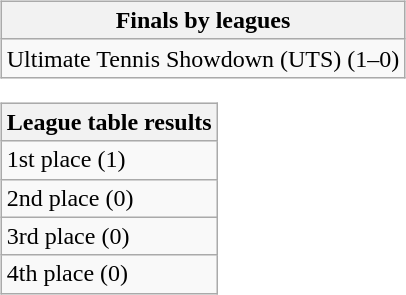<table>
<tr valign=top>
<td><br><table class=wikitable>
<tr>
<th>Finals by leagues</th>
</tr>
<tr>
<td>Ultimate Tennis Showdown (UTS) (1–0)</td>
</tr>
</table>
<table class=wikitable>
<tr>
<th>League table results</th>
</tr>
<tr>
<td>1st place (1)</td>
</tr>
<tr>
<td>2nd place (0)</td>
</tr>
<tr>
<td>3rd place (0)</td>
</tr>
<tr>
<td>4th place (0)</td>
</tr>
</table>
</td>
</tr>
</table>
